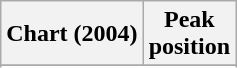<table class="wikitable plainrowheaders sortable">
<tr>
<th scope="col">Chart (2004)</th>
<th scope="col">Peak<br> position</th>
</tr>
<tr>
</tr>
<tr>
</tr>
</table>
